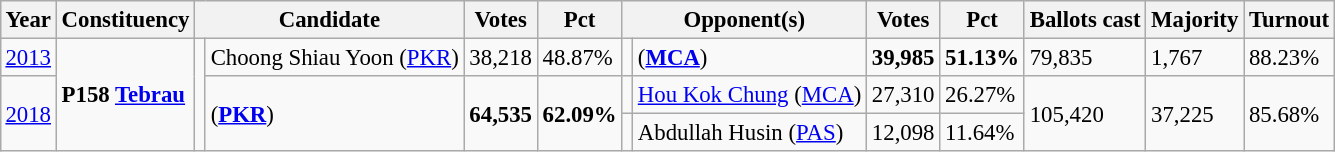<table class="wikitable" style="margin:0.5em ; font-size:95%">
<tr>
<th>Year</th>
<th>Constituency</th>
<th colspan=2>Candidate</th>
<th>Votes</th>
<th>Pct</th>
<th colspan=2>Opponent(s)</th>
<th>Votes</th>
<th>Pct</th>
<th>Ballots cast</th>
<th>Majority</th>
<th>Turnout</th>
</tr>
<tr>
<td><a href='#'>2013</a></td>
<td rowspan="3"><strong>P158 <a href='#'>Tebrau</a></strong></td>
<td rowspan="3" ></td>
<td>Choong Shiau Yoon (<a href='#'>PKR</a>)</td>
<td align="right">38,218</td>
<td>48.87%</td>
<td></td>
<td> (<a href='#'><strong>MCA</strong></a>)</td>
<td align="right"><strong>39,985</strong></td>
<td><strong>51.13%</strong></td>
<td>79,835</td>
<td>1,767</td>
<td>88.23%</td>
</tr>
<tr>
<td rowspan=2><a href='#'>2018</a></td>
<td rowspan="2"> (<a href='#'><strong>PKR</strong></a>)</td>
<td rowspan=2 align="right"><strong>64,535</strong></td>
<td rowspan=2><strong>62.09%</strong></td>
<td></td>
<td><a href='#'>Hou Kok Chung</a> (<a href='#'>MCA</a>)</td>
<td align="right">27,310</td>
<td>26.27%</td>
<td rowspan=2>105,420</td>
<td rowspan=2>37,225</td>
<td rowspan=2>85.68%</td>
</tr>
<tr>
<td></td>
<td>Abdullah Husin (<a href='#'>PAS</a>)</td>
<td align="right">12,098</td>
<td>11.64%</td>
</tr>
</table>
